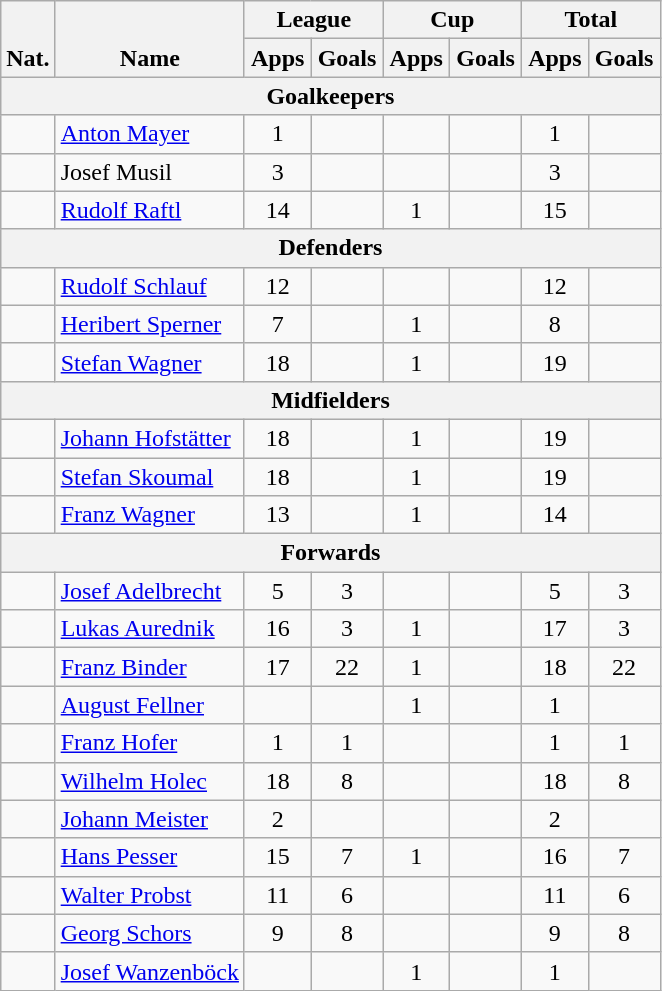<table class="wikitable" style="text-align:center">
<tr>
<th rowspan="2" valign="bottom">Nat.</th>
<th rowspan="2" valign="bottom">Name</th>
<th colspan="2" width="85">League</th>
<th colspan="2" width="85">Cup</th>
<th colspan="2" width="85">Total</th>
</tr>
<tr>
<th>Apps</th>
<th>Goals</th>
<th>Apps</th>
<th>Goals</th>
<th>Apps</th>
<th>Goals</th>
</tr>
<tr>
<th colspan=20>Goalkeepers</th>
</tr>
<tr>
<td></td>
<td align="left"><a href='#'>Anton Mayer</a></td>
<td>1</td>
<td></td>
<td></td>
<td></td>
<td>1</td>
<td></td>
</tr>
<tr>
<td></td>
<td align="left">Josef Musil</td>
<td>3</td>
<td></td>
<td></td>
<td></td>
<td>3</td>
<td></td>
</tr>
<tr>
<td></td>
<td align="left"><a href='#'>Rudolf Raftl</a></td>
<td>14</td>
<td></td>
<td>1</td>
<td></td>
<td>15</td>
<td></td>
</tr>
<tr>
<th colspan=20>Defenders</th>
</tr>
<tr>
<td></td>
<td align="left"><a href='#'>Rudolf Schlauf</a></td>
<td>12</td>
<td></td>
<td></td>
<td></td>
<td>12</td>
<td></td>
</tr>
<tr>
<td></td>
<td align="left"><a href='#'>Heribert Sperner</a></td>
<td>7</td>
<td></td>
<td>1</td>
<td></td>
<td>8</td>
<td></td>
</tr>
<tr>
<td></td>
<td align="left"><a href='#'>Stefan Wagner</a></td>
<td>18</td>
<td></td>
<td>1</td>
<td></td>
<td>19</td>
<td></td>
</tr>
<tr>
<th colspan=20>Midfielders</th>
</tr>
<tr>
<td></td>
<td align="left"><a href='#'>Johann Hofstätter</a></td>
<td>18</td>
<td></td>
<td>1</td>
<td></td>
<td>19</td>
<td></td>
</tr>
<tr>
<td></td>
<td align="left"><a href='#'>Stefan Skoumal</a></td>
<td>18</td>
<td></td>
<td>1</td>
<td></td>
<td>19</td>
<td></td>
</tr>
<tr>
<td></td>
<td align="left"><a href='#'>Franz Wagner</a></td>
<td>13</td>
<td></td>
<td>1</td>
<td></td>
<td>14</td>
<td></td>
</tr>
<tr>
<th colspan=20>Forwards</th>
</tr>
<tr>
<td></td>
<td align="left"><a href='#'>Josef Adelbrecht</a></td>
<td>5</td>
<td>3</td>
<td></td>
<td></td>
<td>5</td>
<td>3</td>
</tr>
<tr>
<td></td>
<td align="left"><a href='#'>Lukas Aurednik</a></td>
<td>16</td>
<td>3</td>
<td>1</td>
<td></td>
<td>17</td>
<td>3</td>
</tr>
<tr>
<td></td>
<td align="left"><a href='#'>Franz Binder</a></td>
<td>17</td>
<td>22</td>
<td>1</td>
<td></td>
<td>18</td>
<td>22</td>
</tr>
<tr>
<td></td>
<td align="left"><a href='#'>August Fellner</a></td>
<td></td>
<td></td>
<td>1</td>
<td></td>
<td>1</td>
<td></td>
</tr>
<tr>
<td></td>
<td align="left"><a href='#'>Franz Hofer</a></td>
<td>1</td>
<td>1</td>
<td></td>
<td></td>
<td>1</td>
<td>1</td>
</tr>
<tr>
<td></td>
<td align="left"><a href='#'>Wilhelm Holec</a></td>
<td>18</td>
<td>8</td>
<td></td>
<td></td>
<td>18</td>
<td>8</td>
</tr>
<tr>
<td></td>
<td align="left"><a href='#'>Johann Meister</a></td>
<td>2</td>
<td></td>
<td></td>
<td></td>
<td>2</td>
<td></td>
</tr>
<tr>
<td></td>
<td align="left"><a href='#'>Hans Pesser</a></td>
<td>15</td>
<td>7</td>
<td>1</td>
<td></td>
<td>16</td>
<td>7</td>
</tr>
<tr>
<td></td>
<td align="left"><a href='#'>Walter Probst</a></td>
<td>11</td>
<td>6</td>
<td></td>
<td></td>
<td>11</td>
<td>6</td>
</tr>
<tr>
<td></td>
<td align="left"><a href='#'>Georg Schors</a></td>
<td>9</td>
<td>8</td>
<td></td>
<td></td>
<td>9</td>
<td>8</td>
</tr>
<tr>
<td></td>
<td align="left"><a href='#'>Josef Wanzenböck</a></td>
<td></td>
<td></td>
<td>1</td>
<td></td>
<td>1</td>
<td></td>
</tr>
</table>
